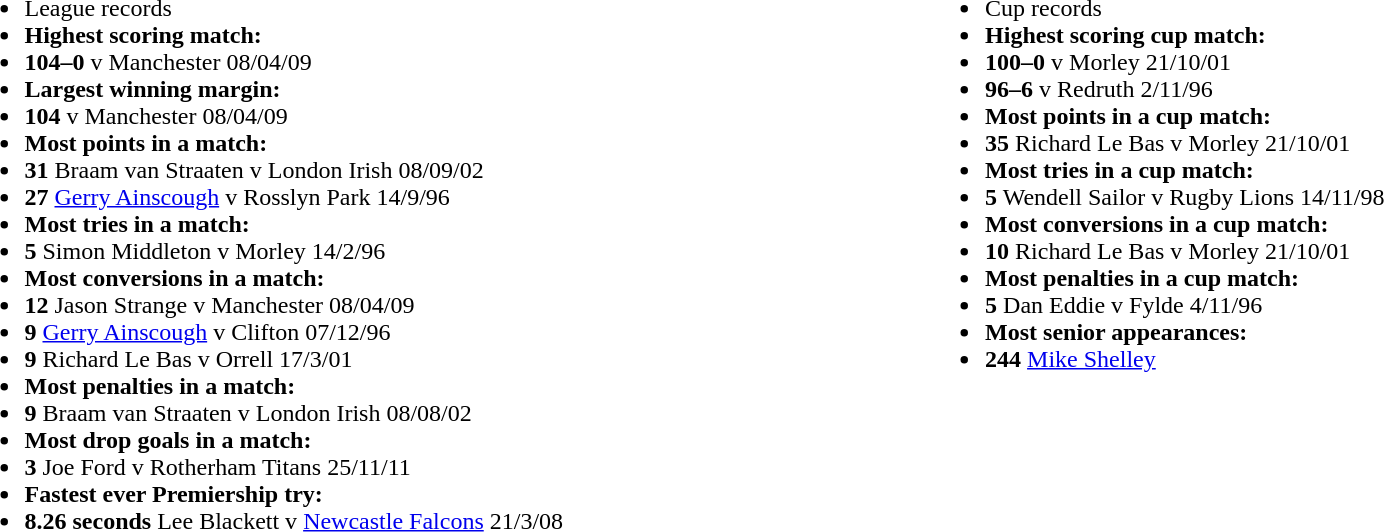<table style="width:100%;">
<tr>
<td style="width:34%; vertical-align:top;"><br><ul><li>League records</li><li><strong>Highest scoring match:</strong></li><li><strong>104–0</strong> v Manchester 08/04/09</li><li><strong>Largest winning margin:</strong></li><li><strong>104</strong> v Manchester 08/04/09</li><li><strong>Most points in a match:</strong></li><li><strong>31</strong> Braam van Straaten v London Irish 08/09/02</li><li><strong>27</strong> <a href='#'>Gerry Ainscough</a> v Rosslyn Park 14/9/96</li><li><strong>Most tries in a match:</strong></li><li><strong>5</strong> Simon Middleton v Morley 14/2/96</li><li><strong>Most conversions in a match:</strong></li><li><strong>12</strong> Jason Strange v Manchester 08/04/09</li><li><strong>9</strong> <a href='#'>Gerry Ainscough</a> v Clifton 07/12/96</li><li><strong>9</strong> Richard Le Bas v Orrell 17/3/01</li><li><strong>Most penalties in a match:</strong></li><li><strong>9</strong> Braam van Straaten v London Irish 08/08/02</li><li><strong>Most drop goals in a match:</strong></li><li><strong>3</strong> Joe Ford v Rotherham Titans 25/11/11</li><li><strong>Fastest ever Premiership try:</strong></li><li><strong>8.26 seconds</strong> Lee Blackett v <a href='#'>Newcastle Falcons</a> 21/3/08</li></ul></td>
<td style="vertical-align:top; width:33%;"><br><ul><li>Cup records</li><li><strong>Highest scoring cup match:</strong></li><li><strong>100–0</strong> v Morley 21/10/01</li><li><strong>96–6</strong> v Redruth 2/11/96</li><li><strong>Most points in a cup match:</strong></li><li><strong>35</strong> Richard Le Bas v Morley 21/10/01</li><li><strong>Most tries in a cup match:</strong></li><li><strong>5</strong> Wendell Sailor v Rugby Lions 14/11/98</li><li><strong>Most conversions in a cup match:</strong></li><li><strong>10</strong> Richard Le Bas v Morley 21/10/01</li><li><strong>Most penalties in a cup match:</strong></li><li><strong>5</strong> Dan Eddie v Fylde 4/11/96</li><li><strong>Most senior appearances:</strong></li><li><strong>244</strong> <a href='#'>Mike Shelley</a></li></ul></td>
</tr>
</table>
